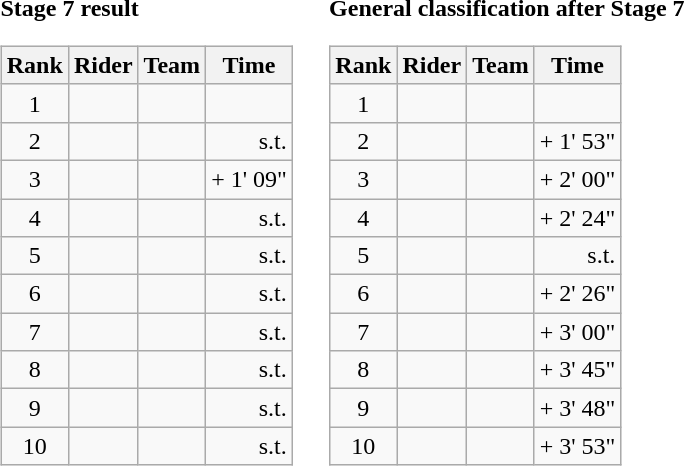<table>
<tr>
<td><strong>Stage 7 result</strong><br><table class="wikitable">
<tr>
<th scope="col">Rank</th>
<th scope="col">Rider</th>
<th scope="col">Team</th>
<th scope="col">Time</th>
</tr>
<tr>
<td style="text-align:center;">1</td>
<td></td>
<td></td>
<td style="text-align:right;"></td>
</tr>
<tr>
<td style="text-align:center;">2</td>
<td></td>
<td></td>
<td style="text-align:right;">s.t.</td>
</tr>
<tr>
<td style="text-align:center;">3</td>
<td></td>
<td></td>
<td style="text-align:right;">+ 1' 09"</td>
</tr>
<tr>
<td style="text-align:center;">4</td>
<td></td>
<td></td>
<td style="text-align:right;">s.t.</td>
</tr>
<tr>
<td style="text-align:center;">5</td>
<td></td>
<td></td>
<td style="text-align:right;">s.t.</td>
</tr>
<tr>
<td style="text-align:center;">6</td>
<td></td>
<td></td>
<td style="text-align:right;">s.t.</td>
</tr>
<tr>
<td style="text-align:center;">7</td>
<td></td>
<td></td>
<td style="text-align:right;">s.t.</td>
</tr>
<tr>
<td style="text-align:center;">8</td>
<td></td>
<td></td>
<td style="text-align:right;">s.t.</td>
</tr>
<tr>
<td style="text-align:center;">9</td>
<td></td>
<td></td>
<td style="text-align:right;">s.t.</td>
</tr>
<tr>
<td style="text-align:center;">10</td>
<td></td>
<td></td>
<td style="text-align:right;">s.t.</td>
</tr>
</table>
</td>
<td></td>
<td><strong>General classification after Stage 7</strong><br><table class="wikitable">
<tr>
<th scope="col">Rank</th>
<th scope="col">Rider</th>
<th scope="col">Team</th>
<th scope="col">Time</th>
</tr>
<tr>
<td style="text-align:center;">1</td>
<td></td>
<td></td>
<td style="text-align:right;"></td>
</tr>
<tr>
<td style="text-align:center;">2</td>
<td></td>
<td></td>
<td style="text-align:right;">+ 1' 53"</td>
</tr>
<tr>
<td style="text-align:center;">3</td>
<td></td>
<td></td>
<td style="text-align:right;">+ 2' 00"</td>
</tr>
<tr>
<td style="text-align:center;">4</td>
<td></td>
<td></td>
<td style="text-align:right;">+ 2' 24"</td>
</tr>
<tr>
<td style="text-align:center;">5</td>
<td></td>
<td></td>
<td style="text-align:right;">s.t.</td>
</tr>
<tr>
<td style="text-align:center;">6</td>
<td></td>
<td></td>
<td style="text-align:right;">+ 2' 26"</td>
</tr>
<tr>
<td style="text-align:center;">7</td>
<td></td>
<td></td>
<td style="text-align:right;">+ 3' 00"</td>
</tr>
<tr>
<td style="text-align:center;">8</td>
<td></td>
<td></td>
<td style="text-align:right;">+ 3' 45"</td>
</tr>
<tr>
<td style="text-align:center;">9</td>
<td></td>
<td></td>
<td style="text-align:right;">+ 3' 48"</td>
</tr>
<tr>
<td style="text-align:center;">10</td>
<td></td>
<td></td>
<td style="text-align:right;">+ 3' 53"</td>
</tr>
</table>
</td>
</tr>
</table>
